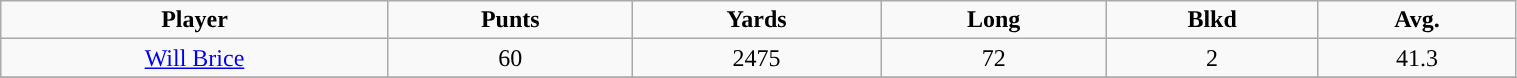<table class="wikitable" width="80%">
<tr align="center">
<td><strong>Player</strong></td>
<td><strong>Punts</strong></td>
<td><strong>Yards</strong></td>
<td><strong>Long</strong></td>
<td><strong>Blkd</strong></td>
<td><strong>Avg.</strong></td>
</tr>
<tr align="center" bgcolor="">
<td><a href='#'>Will Brice</a></td>
<td>60</td>
<td>2475</td>
<td>72</td>
<td>2</td>
<td>41.3</td>
</tr>
<tr align="center" bgcolor="">
</tr>
</table>
